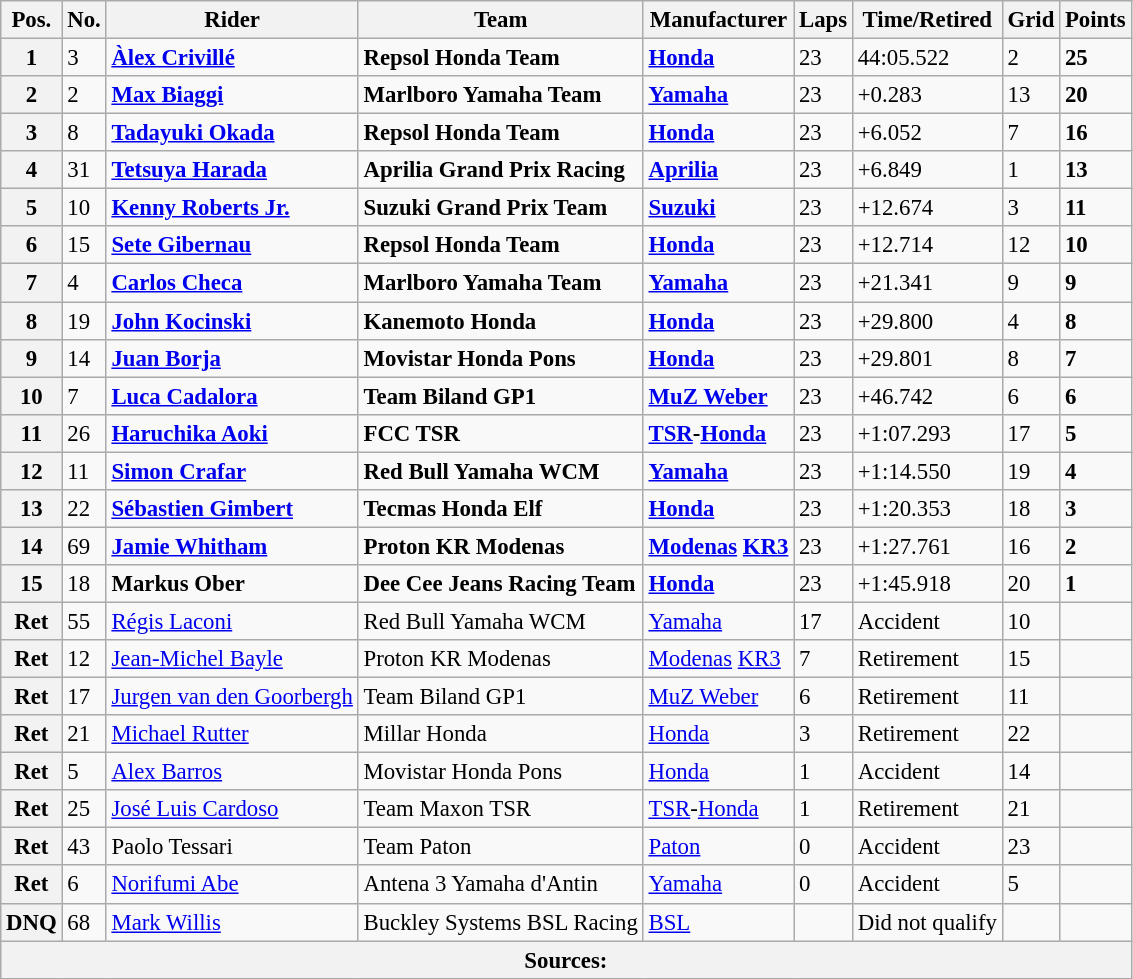<table class="wikitable" style="font-size: 95%;">
<tr>
<th>Pos.</th>
<th>No.</th>
<th>Rider</th>
<th>Team</th>
<th>Manufacturer</th>
<th>Laps</th>
<th>Time/Retired</th>
<th>Grid</th>
<th>Points</th>
</tr>
<tr>
<th>1</th>
<td>3</td>
<td> <strong><a href='#'>Àlex Crivillé</a></strong></td>
<td><strong>Repsol Honda Team</strong></td>
<td><strong><a href='#'>Honda</a></strong></td>
<td>23</td>
<td>44:05.522</td>
<td>2</td>
<td><strong>25</strong></td>
</tr>
<tr>
<th>2</th>
<td>2</td>
<td> <strong><a href='#'>Max Biaggi</a></strong></td>
<td><strong>Marlboro Yamaha Team</strong></td>
<td><strong><a href='#'>Yamaha</a></strong></td>
<td>23</td>
<td>+0.283</td>
<td>13</td>
<td><strong>20</strong></td>
</tr>
<tr>
<th>3</th>
<td>8</td>
<td> <strong><a href='#'>Tadayuki Okada</a></strong></td>
<td><strong>Repsol Honda Team</strong></td>
<td><strong><a href='#'>Honda</a></strong></td>
<td>23</td>
<td>+6.052</td>
<td>7</td>
<td><strong>16</strong></td>
</tr>
<tr>
<th>4</th>
<td>31</td>
<td> <strong><a href='#'>Tetsuya Harada</a></strong></td>
<td><strong>Aprilia Grand Prix Racing</strong></td>
<td><strong><a href='#'>Aprilia</a></strong></td>
<td>23</td>
<td>+6.849</td>
<td>1</td>
<td><strong>13</strong></td>
</tr>
<tr>
<th>5</th>
<td>10</td>
<td> <strong><a href='#'>Kenny Roberts Jr.</a></strong></td>
<td><strong>Suzuki Grand Prix Team</strong></td>
<td><strong><a href='#'>Suzuki</a></strong></td>
<td>23</td>
<td>+12.674</td>
<td>3</td>
<td><strong>11</strong></td>
</tr>
<tr>
<th>6</th>
<td>15</td>
<td> <strong><a href='#'>Sete Gibernau</a></strong></td>
<td><strong>Repsol Honda Team</strong></td>
<td><strong><a href='#'>Honda</a></strong></td>
<td>23</td>
<td>+12.714</td>
<td>12</td>
<td><strong>10</strong></td>
</tr>
<tr>
<th>7</th>
<td>4</td>
<td> <strong><a href='#'>Carlos Checa</a></strong></td>
<td><strong>Marlboro Yamaha Team</strong></td>
<td><strong><a href='#'>Yamaha</a></strong></td>
<td>23</td>
<td>+21.341</td>
<td>9</td>
<td><strong>9</strong></td>
</tr>
<tr>
<th>8</th>
<td>19</td>
<td> <strong><a href='#'>John Kocinski</a></strong></td>
<td><strong>Kanemoto Honda</strong></td>
<td><strong><a href='#'>Honda</a></strong></td>
<td>23</td>
<td>+29.800</td>
<td>4</td>
<td><strong>8</strong></td>
</tr>
<tr>
<th>9</th>
<td>14</td>
<td> <strong><a href='#'>Juan Borja</a></strong></td>
<td><strong>Movistar Honda Pons</strong></td>
<td><strong><a href='#'>Honda</a></strong></td>
<td>23</td>
<td>+29.801</td>
<td>8</td>
<td><strong>7</strong></td>
</tr>
<tr>
<th>10</th>
<td>7</td>
<td> <strong><a href='#'>Luca Cadalora</a></strong></td>
<td><strong>Team Biland GP1</strong></td>
<td><strong><a href='#'>MuZ Weber</a></strong></td>
<td>23</td>
<td>+46.742</td>
<td>6</td>
<td><strong>6</strong></td>
</tr>
<tr>
<th>11</th>
<td>26</td>
<td> <strong><a href='#'>Haruchika Aoki</a></strong></td>
<td><strong>FCC TSR</strong></td>
<td><strong><a href='#'>TSR</a>-<a href='#'>Honda</a></strong></td>
<td>23</td>
<td>+1:07.293</td>
<td>17</td>
<td><strong>5</strong></td>
</tr>
<tr>
<th>12</th>
<td>11</td>
<td> <strong><a href='#'>Simon Crafar</a></strong></td>
<td><strong>Red Bull Yamaha WCM</strong></td>
<td><strong><a href='#'>Yamaha</a></strong></td>
<td>23</td>
<td>+1:14.550</td>
<td>19</td>
<td><strong>4</strong></td>
</tr>
<tr>
<th>13</th>
<td>22</td>
<td> <strong><a href='#'>Sébastien Gimbert</a></strong></td>
<td><strong>Tecmas Honda Elf</strong></td>
<td><strong><a href='#'>Honda</a></strong></td>
<td>23</td>
<td>+1:20.353</td>
<td>18</td>
<td><strong>3</strong></td>
</tr>
<tr>
<th>14</th>
<td>69</td>
<td> <strong><a href='#'>Jamie Whitham</a></strong></td>
<td><strong>Proton KR Modenas</strong></td>
<td><strong><a href='#'>Modenas</a> <a href='#'>KR3</a></strong></td>
<td>23</td>
<td>+1:27.761</td>
<td>16</td>
<td><strong>2</strong></td>
</tr>
<tr>
<th>15</th>
<td>18</td>
<td> <strong>Markus Ober</strong></td>
<td><strong>Dee Cee Jeans Racing Team</strong></td>
<td><strong><a href='#'>Honda</a></strong></td>
<td>23</td>
<td>+1:45.918</td>
<td>20</td>
<td><strong>1</strong></td>
</tr>
<tr>
<th>Ret</th>
<td>55</td>
<td> <a href='#'>Régis Laconi</a></td>
<td>Red Bull Yamaha WCM</td>
<td><a href='#'>Yamaha</a></td>
<td>17</td>
<td>Accident</td>
<td>10</td>
<td></td>
</tr>
<tr>
<th>Ret</th>
<td>12</td>
<td> <a href='#'>Jean-Michel Bayle</a></td>
<td>Proton KR Modenas</td>
<td><a href='#'>Modenas</a> <a href='#'>KR3</a></td>
<td>7</td>
<td>Retirement</td>
<td>15</td>
<td></td>
</tr>
<tr>
<th>Ret</th>
<td>17</td>
<td> <a href='#'>Jurgen van den Goorbergh</a></td>
<td>Team Biland GP1</td>
<td><a href='#'>MuZ Weber</a></td>
<td>6</td>
<td>Retirement</td>
<td>11</td>
<td></td>
</tr>
<tr>
<th>Ret</th>
<td>21</td>
<td> <a href='#'>Michael Rutter</a></td>
<td>Millar Honda</td>
<td><a href='#'>Honda</a></td>
<td>3</td>
<td>Retirement</td>
<td>22</td>
<td></td>
</tr>
<tr>
<th>Ret</th>
<td>5</td>
<td> <a href='#'>Alex Barros</a></td>
<td>Movistar Honda Pons</td>
<td><a href='#'>Honda</a></td>
<td>1</td>
<td>Accident</td>
<td>14</td>
<td></td>
</tr>
<tr>
<th>Ret</th>
<td>25</td>
<td> <a href='#'>José Luis Cardoso</a></td>
<td>Team Maxon TSR</td>
<td><a href='#'>TSR</a>-<a href='#'>Honda</a></td>
<td>1</td>
<td>Retirement</td>
<td>21</td>
<td></td>
</tr>
<tr>
<th>Ret</th>
<td>43</td>
<td> Paolo Tessari</td>
<td>Team Paton</td>
<td><a href='#'>Paton</a></td>
<td>0</td>
<td>Accident</td>
<td>23</td>
<td></td>
</tr>
<tr>
<th>Ret</th>
<td>6</td>
<td> <a href='#'>Norifumi Abe</a></td>
<td>Antena 3 Yamaha d'Antin</td>
<td><a href='#'>Yamaha</a></td>
<td>0</td>
<td>Accident</td>
<td>5</td>
<td></td>
</tr>
<tr>
<th>DNQ</th>
<td>68</td>
<td> <a href='#'>Mark Willis</a></td>
<td>Buckley Systems BSL Racing</td>
<td><a href='#'>BSL</a></td>
<td></td>
<td>Did not qualify</td>
<td></td>
<td></td>
</tr>
<tr>
<th colspan=9>Sources: </th>
</tr>
</table>
